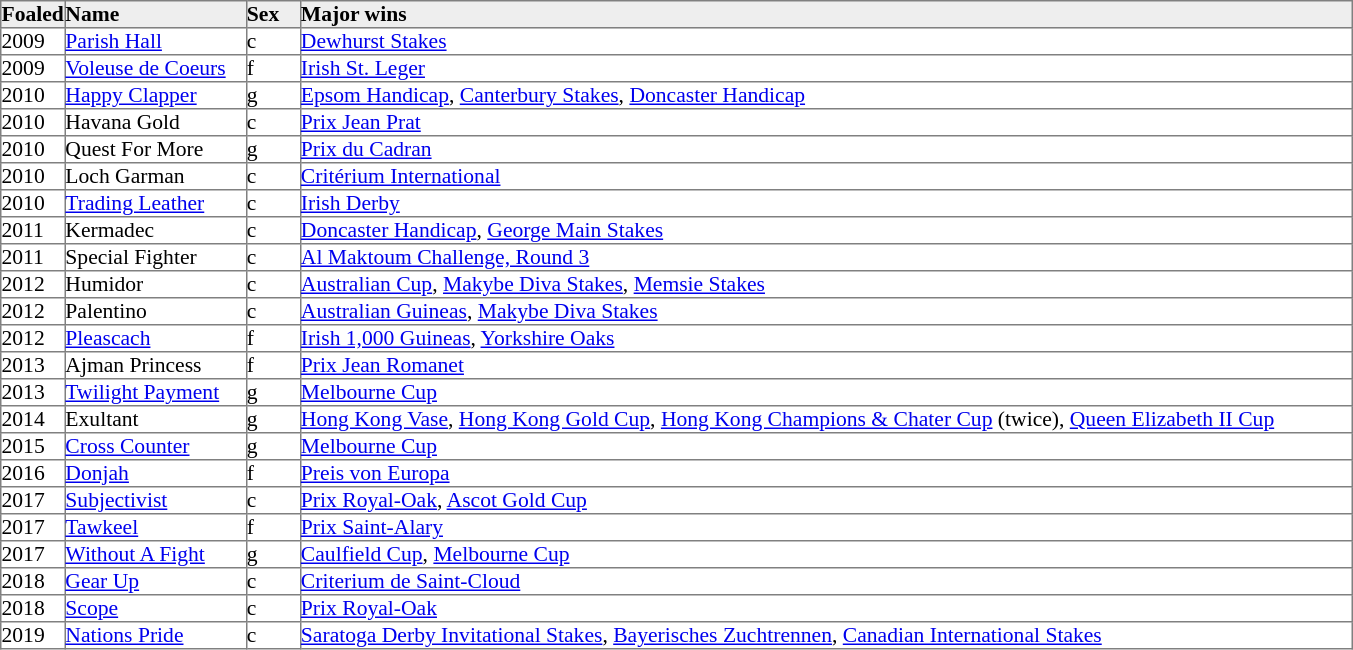<table border="1" cellpadding="0" style="border-collapse: collapse; font-size:90%">
<tr style="background:#eee;">
<td style="width:35px;"><strong>Foaled</strong></td>
<td style="width:120px;"><strong>Name</strong></td>
<td style="width:35px;"><strong>Sex</strong></td>
<td style="width:700px;"><strong>Major wins</strong></td>
</tr>
<tr>
<td>2009</td>
<td><a href='#'>Parish Hall</a></td>
<td>c</td>
<td><a href='#'>Dewhurst Stakes</a></td>
</tr>
<tr>
<td>2009</td>
<td><a href='#'>Voleuse de Coeurs</a></td>
<td>f</td>
<td><a href='#'>Irish St. Leger</a></td>
</tr>
<tr>
<td>2010</td>
<td><a href='#'>Happy Clapper</a></td>
<td>g</td>
<td><a href='#'>Epsom Handicap</a>, <a href='#'>Canterbury Stakes</a>, <a href='#'>Doncaster Handicap</a></td>
</tr>
<tr>
<td>2010</td>
<td>Havana Gold</td>
<td>c</td>
<td><a href='#'>Prix Jean Prat</a></td>
</tr>
<tr>
<td>2010</td>
<td>Quest For More</td>
<td>g</td>
<td><a href='#'>Prix du Cadran</a></td>
</tr>
<tr>
<td>2010</td>
<td>Loch Garman</td>
<td>c</td>
<td><a href='#'>Critérium International</a></td>
</tr>
<tr>
<td>2010</td>
<td><a href='#'>Trading Leather</a></td>
<td>c</td>
<td><a href='#'>Irish Derby</a></td>
</tr>
<tr>
<td>2011</td>
<td>Kermadec</td>
<td>c</td>
<td><a href='#'>Doncaster Handicap</a>, <a href='#'>George Main Stakes</a></td>
</tr>
<tr>
<td>2011</td>
<td>Special Fighter</td>
<td>c</td>
<td><a href='#'>Al Maktoum Challenge, Round 3</a></td>
</tr>
<tr>
<td>2012</td>
<td>Humidor</td>
<td>c</td>
<td><a href='#'>Australian Cup</a>, <a href='#'>Makybe Diva Stakes</a>, <a href='#'>Memsie Stakes</a></td>
</tr>
<tr>
<td>2012</td>
<td>Palentino</td>
<td>c</td>
<td><a href='#'>Australian Guineas</a>, <a href='#'>Makybe Diva Stakes</a></td>
</tr>
<tr>
<td>2012</td>
<td><a href='#'>Pleascach</a></td>
<td>f</td>
<td><a href='#'>Irish 1,000 Guineas</a>, <a href='#'>Yorkshire Oaks</a></td>
</tr>
<tr>
<td>2013</td>
<td>Ajman Princess</td>
<td>f</td>
<td><a href='#'>Prix Jean Romanet</a></td>
</tr>
<tr>
<td>2013</td>
<td><a href='#'>Twilight Payment</a></td>
<td>g</td>
<td><a href='#'>Melbourne Cup</a></td>
</tr>
<tr>
<td>2014</td>
<td>Exultant</td>
<td>g</td>
<td><a href='#'>Hong Kong Vase</a>, <a href='#'>Hong Kong Gold Cup</a>, <a href='#'>Hong Kong Champions & Chater Cup</a> (twice), <a href='#'>Queen Elizabeth II Cup</a></td>
</tr>
<tr>
<td>2015</td>
<td><a href='#'>Cross Counter</a></td>
<td>g</td>
<td><a href='#'>Melbourne Cup</a></td>
</tr>
<tr>
<td>2016</td>
<td><a href='#'>Donjah</a></td>
<td>f</td>
<td><a href='#'>Preis von Europa</a></td>
</tr>
<tr>
<td>2017</td>
<td><a href='#'>Subjectivist</a></td>
<td>c</td>
<td><a href='#'>Prix Royal-Oak</a>, <a href='#'>Ascot Gold Cup</a></td>
</tr>
<tr>
<td>2017</td>
<td><a href='#'>Tawkeel</a></td>
<td>f</td>
<td><a href='#'>Prix Saint-Alary</a></td>
</tr>
<tr>
<td>2017</td>
<td><a href='#'>Without A Fight</a></td>
<td>g</td>
<td><a href='#'>Caulfield Cup</a>, <a href='#'>Melbourne Cup</a></td>
</tr>
<tr>
<td>2018</td>
<td><a href='#'>Gear Up</a></td>
<td>c</td>
<td><a href='#'>Criterium de Saint-Cloud</a></td>
</tr>
<tr>
<td>2018</td>
<td><a href='#'>Scope</a></td>
<td>c</td>
<td><a href='#'>Prix Royal-Oak</a></td>
</tr>
<tr>
<td>2019</td>
<td><a href='#'>Nations Pride</a></td>
<td>c</td>
<td><a href='#'>Saratoga Derby Invitational Stakes</a>, <a href='#'>Bayerisches Zuchtrennen</a>, <a href='#'>Canadian International Stakes</a></td>
</tr>
</table>
